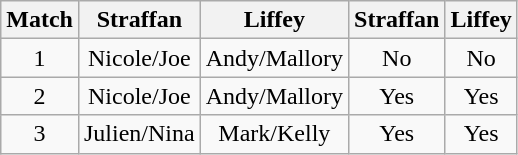<table class="wikitable" style="text-align:center;">
<tr>
<th>Match</th>
<th>Straffan</th>
<th>Liffey</th>
<th>Straffan</th>
<th>Liffey</th>
</tr>
<tr>
<td>1</td>
<td>Nicole/Joe</td>
<td>Andy/Mallory</td>
<td>No</td>
<td>No</td>
</tr>
<tr>
<td>2</td>
<td>Nicole/Joe</td>
<td>Andy/Mallory</td>
<td>Yes</td>
<td>Yes</td>
</tr>
<tr>
<td>3</td>
<td>Julien/Nina</td>
<td>Mark/Kelly</td>
<td>Yes</td>
<td>Yes</td>
</tr>
</table>
